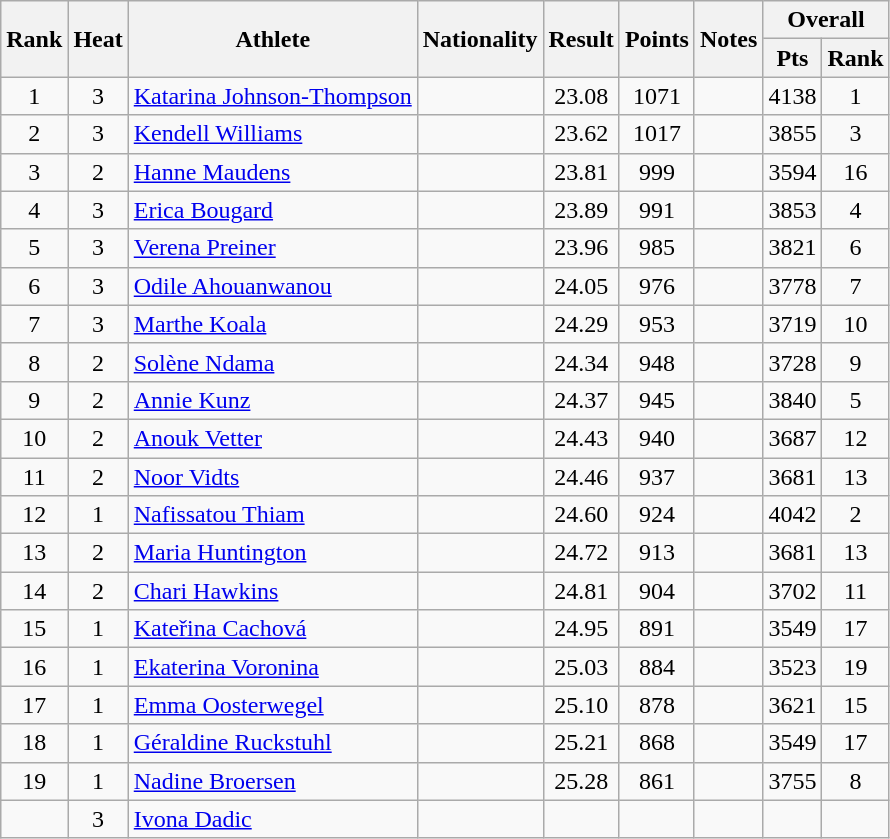<table class="wikitable sortable" style="text-align:center">
<tr>
<th rowspan=2>Rank</th>
<th rowspan=2>Heat</th>
<th rowspan=2>Athlete</th>
<th rowspan=2>Nationality</th>
<th rowspan=2>Result</th>
<th rowspan=2>Points</th>
<th rowspan=2>Notes</th>
<th colspan=2>Overall</th>
</tr>
<tr>
<th>Pts</th>
<th>Rank</th>
</tr>
<tr>
<td>1</td>
<td>3</td>
<td align=left><a href='#'>Katarina Johnson-Thompson</a></td>
<td align=left></td>
<td>23.08</td>
<td>1071</td>
<td></td>
<td>4138</td>
<td>1</td>
</tr>
<tr>
<td>2</td>
<td>3</td>
<td align=left><a href='#'>Kendell Williams</a></td>
<td align=left></td>
<td>23.62</td>
<td>1017</td>
<td></td>
<td>3855</td>
<td>3</td>
</tr>
<tr>
<td>3</td>
<td>2</td>
<td align=left><a href='#'>Hanne Maudens</a></td>
<td align=left></td>
<td>23.81</td>
<td>999</td>
<td></td>
<td>3594</td>
<td>16</td>
</tr>
<tr>
<td>4</td>
<td>3</td>
<td align=left><a href='#'>Erica Bougard</a></td>
<td align=left></td>
<td>23.89</td>
<td>991</td>
<td></td>
<td>3853</td>
<td>4</td>
</tr>
<tr>
<td>5</td>
<td>3</td>
<td align=left><a href='#'>Verena Preiner</a></td>
<td align=left></td>
<td>23.96</td>
<td>985</td>
<td></td>
<td>3821</td>
<td>6</td>
</tr>
<tr>
<td>6</td>
<td>3</td>
<td align=left><a href='#'>Odile Ahouanwanou</a></td>
<td align=left></td>
<td>24.05</td>
<td>976</td>
<td></td>
<td>3778</td>
<td>7</td>
</tr>
<tr>
<td>7</td>
<td>3</td>
<td align=left><a href='#'>Marthe Koala</a></td>
<td align=left></td>
<td>24.29</td>
<td>953</td>
<td></td>
<td>3719</td>
<td>10</td>
</tr>
<tr>
<td>8</td>
<td>2</td>
<td align=left><a href='#'>Solène Ndama</a></td>
<td align=left></td>
<td>24.34</td>
<td>948</td>
<td></td>
<td>3728</td>
<td>9</td>
</tr>
<tr>
<td>9</td>
<td>2</td>
<td align=left><a href='#'>Annie Kunz</a></td>
<td align=left></td>
<td>24.37</td>
<td>945</td>
<td></td>
<td>3840</td>
<td>5</td>
</tr>
<tr>
<td>10</td>
<td>2</td>
<td align=left><a href='#'>Anouk Vetter</a></td>
<td align=left></td>
<td>24.43</td>
<td>940</td>
<td></td>
<td>3687</td>
<td>12</td>
</tr>
<tr>
<td>11</td>
<td>2</td>
<td align=left><a href='#'>Noor Vidts</a></td>
<td align=left></td>
<td>24.46</td>
<td>937</td>
<td></td>
<td>3681</td>
<td>13</td>
</tr>
<tr>
<td>12</td>
<td>1</td>
<td align=left><a href='#'>Nafissatou Thiam</a></td>
<td align=left></td>
<td>24.60</td>
<td>924</td>
<td></td>
<td>4042</td>
<td>2</td>
</tr>
<tr>
<td>13</td>
<td>2</td>
<td align=left><a href='#'>Maria Huntington</a></td>
<td align=left></td>
<td>24.72</td>
<td>913</td>
<td></td>
<td>3681</td>
<td>13</td>
</tr>
<tr>
<td>14</td>
<td>2</td>
<td align=left><a href='#'>Chari Hawkins</a></td>
<td align=left></td>
<td>24.81</td>
<td>904</td>
<td></td>
<td>3702</td>
<td>11</td>
</tr>
<tr>
<td>15</td>
<td>1</td>
<td align=left><a href='#'>Kateřina Cachová</a></td>
<td align=left></td>
<td>24.95</td>
<td>891</td>
<td></td>
<td>3549</td>
<td>17</td>
</tr>
<tr>
<td>16</td>
<td>1</td>
<td align=left><a href='#'>Ekaterina Voronina</a></td>
<td align=left></td>
<td>25.03</td>
<td>884</td>
<td></td>
<td>3523</td>
<td>19</td>
</tr>
<tr>
<td>17</td>
<td>1</td>
<td align=left><a href='#'>Emma Oosterwegel</a></td>
<td align=left></td>
<td>25.10</td>
<td>878</td>
<td></td>
<td>3621</td>
<td>15</td>
</tr>
<tr>
<td>18</td>
<td>1</td>
<td align=left><a href='#'>Géraldine Ruckstuhl</a></td>
<td align=left></td>
<td>25.21</td>
<td>868</td>
<td></td>
<td>3549</td>
<td>17</td>
</tr>
<tr>
<td>19</td>
<td>1</td>
<td align=left><a href='#'>Nadine Broersen</a></td>
<td align=left></td>
<td>25.28</td>
<td>861</td>
<td></td>
<td>3755</td>
<td>8</td>
</tr>
<tr>
<td></td>
<td>3</td>
<td align=left><a href='#'>Ivona Dadic</a></td>
<td align=left></td>
<td></td>
<td></td>
<td></td>
<td></td>
<td></td>
</tr>
</table>
